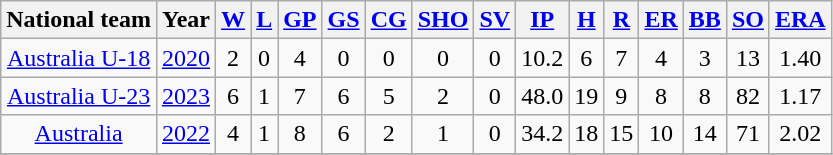<table class="wikitable" style="text-align:center;">
<tr>
<th>National team</th>
<th>Year</th>
<th><a href='#'>W</a></th>
<th><a href='#'>L</a></th>
<th><a href='#'>GP</a></th>
<th><a href='#'>GS</a></th>
<th><a href='#'>CG</a></th>
<th><a href='#'>SHO</a></th>
<th><a href='#'>SV</a></th>
<th><a href='#'>IP</a></th>
<th><a href='#'>H</a></th>
<th><a href='#'>R</a></th>
<th><a href='#'>ER</a></th>
<th><a href='#'>BB</a></th>
<th><a href='#'>SO</a></th>
<th><a href='#'>ERA</a></th>
</tr>
<tr>
<td><a href='#'>Australia U-18</a></td>
<td><a href='#'>2020</a></td>
<td>2</td>
<td>0</td>
<td>4</td>
<td>0</td>
<td>0</td>
<td>0</td>
<td>0</td>
<td>10.2</td>
<td>6</td>
<td>7</td>
<td>4</td>
<td>3</td>
<td>13</td>
<td>1.40</td>
</tr>
<tr>
<td><a href='#'>Australia U-23</a></td>
<td><a href='#'>2023</a></td>
<td>6</td>
<td>1</td>
<td>7</td>
<td>6</td>
<td>5</td>
<td>2</td>
<td>0</td>
<td>48.0</td>
<td>19</td>
<td>9</td>
<td>8</td>
<td>8</td>
<td>82</td>
<td>1.17</td>
</tr>
<tr>
<td><a href='#'>Australia</a></td>
<td><a href='#'>2022</a></td>
<td>4</td>
<td>1</td>
<td>8</td>
<td>6</td>
<td>2</td>
<td>1</td>
<td>0</td>
<td>34.2</td>
<td>18</td>
<td>15</td>
<td>10</td>
<td>14</td>
<td>71</td>
<td>2.02</td>
</tr>
<tr>
</tr>
</table>
